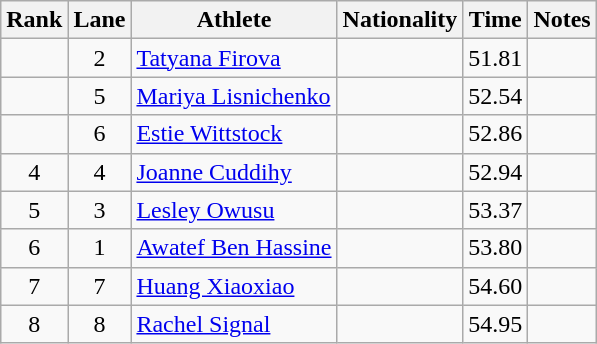<table class="wikitable sortable" style="text-align:center">
<tr>
<th>Rank</th>
<th>Lane</th>
<th>Athlete</th>
<th>Nationality</th>
<th>Time</th>
<th>Notes</th>
</tr>
<tr>
<td></td>
<td>2</td>
<td align=left><a href='#'>Tatyana Firova</a></td>
<td align=left></td>
<td>51.81</td>
<td></td>
</tr>
<tr>
<td></td>
<td>5</td>
<td align=left><a href='#'>Mariya Lisnichenko</a></td>
<td align=left></td>
<td>52.54</td>
<td></td>
</tr>
<tr>
<td></td>
<td>6</td>
<td align=left><a href='#'>Estie Wittstock</a></td>
<td align=left></td>
<td>52.86</td>
<td></td>
</tr>
<tr>
<td>4</td>
<td>4</td>
<td align=left><a href='#'>Joanne Cuddihy</a></td>
<td align=left></td>
<td>52.94</td>
<td></td>
</tr>
<tr>
<td>5</td>
<td>3</td>
<td align=left><a href='#'>Lesley Owusu</a></td>
<td align=left></td>
<td>53.37</td>
<td></td>
</tr>
<tr>
<td>6</td>
<td>1</td>
<td align=left><a href='#'>Awatef Ben Hassine</a></td>
<td align=left></td>
<td>53.80</td>
<td></td>
</tr>
<tr>
<td>7</td>
<td>7</td>
<td align=left><a href='#'>Huang Xiaoxiao</a></td>
<td align=left></td>
<td>54.60</td>
<td></td>
</tr>
<tr>
<td>8</td>
<td>8</td>
<td align=left><a href='#'>Rachel Signal</a></td>
<td align=left></td>
<td>54.95</td>
<td></td>
</tr>
</table>
